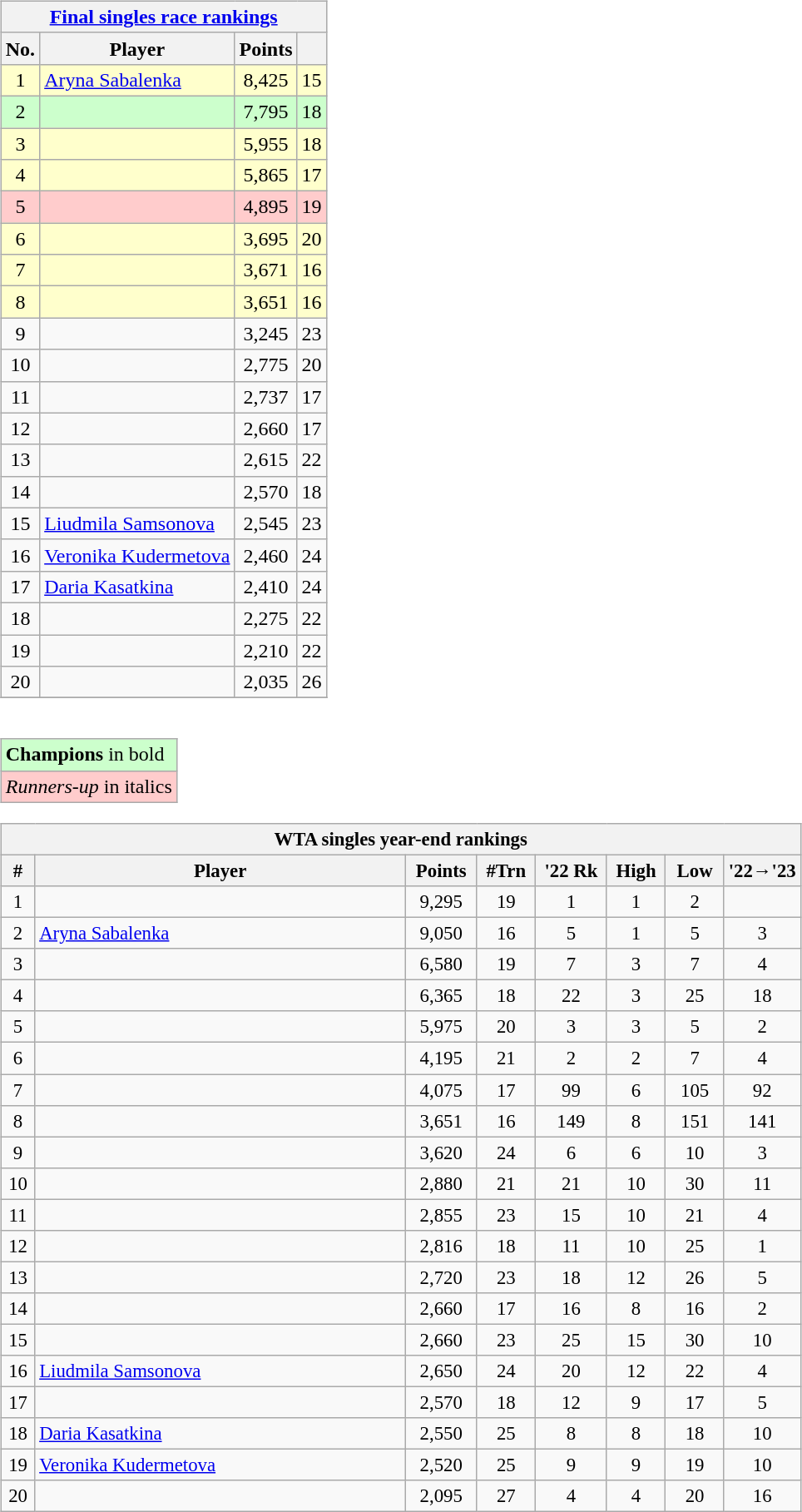<table>
<tr style="vertical-align:top">
<td><br><table class="wikitable nowrap" style="text-align:center; display:inline-table;">
<tr>
<th scope="col" colspan=4><a href='#'>Final singles race rankings</a></th>
</tr>
<tr>
<th scope="col">No.</th>
<th scope="col">Player</th>
<th scope="col">Points</th>
<th scope="col"></th>
</tr>
<tr style="background:#ffffcc">
<td>1</td>
<td style="text-align:left"><a href='#'>Aryna Sabalenka</a></td>
<td>8,425</td>
<td>15</td>
</tr>
<tr style="background:#cfc;">
<td>2</td>
<td style="text-align:left"></td>
<td>7,795</td>
<td>18</td>
</tr>
<tr style="background:#ffffcc">
<td>3</td>
<td style="text-align:left"></td>
<td>5,955</td>
<td>18</td>
</tr>
<tr style="background:#ffffcc">
<td>4</td>
<td style="text-align:left"></td>
<td>5,865</td>
<td>17</td>
</tr>
<tr style="background:#fcc;">
<td>5</td>
<td style="text-align:left"></td>
<td>4,895</td>
<td>19</td>
</tr>
<tr style="background:#ffffcc">
<td>6</td>
<td style="text-align:left"></td>
<td>3,695</td>
<td>20</td>
</tr>
<tr style="background:#ffffcc">
<td>7</td>
<td style="text-align:left"></td>
<td>3,671</td>
<td>16</td>
</tr>
<tr style="background:#ffffcc">
<td>8</td>
<td style="text-align:left"></td>
<td>3,651</td>
<td>16</td>
</tr>
<tr>
<td>9</td>
<td style="text-align:left"></td>
<td>3,245</td>
<td>23</td>
</tr>
<tr>
<td>10</td>
<td style="text-align:left"></td>
<td>2,775</td>
<td>20</td>
</tr>
<tr>
<td>11</td>
<td style="text-align:left"></td>
<td>2,737</td>
<td>17</td>
</tr>
<tr>
<td>12</td>
<td style="text-align:left"></td>
<td>2,660</td>
<td>17</td>
</tr>
<tr>
<td>13</td>
<td style="text-align:left"></td>
<td>2,615</td>
<td>22</td>
</tr>
<tr>
<td>14</td>
<td style="text-align:left"></td>
<td>2,570</td>
<td>18</td>
</tr>
<tr>
<td>15</td>
<td style="text-align:left"> <a href='#'>Liudmila Samsonova</a></td>
<td>2,545</td>
<td>23</td>
</tr>
<tr>
<td>16</td>
<td style="text-align:left"> <a href='#'>Veronika Kudermetova</a></td>
<td>2,460</td>
<td>24</td>
</tr>
<tr>
<td>17</td>
<td style="text-align:left"> <a href='#'>Daria Kasatkina</a></td>
<td>2,410</td>
<td>24</td>
</tr>
<tr>
<td>18</td>
<td style="text-align:left"></td>
<td>2,275</td>
<td>22</td>
</tr>
<tr>
<td>19</td>
<td style="text-align:left"></td>
<td>2,210</td>
<td>22</td>
</tr>
<tr>
<td>20</td>
<td style="text-align:left"></td>
<td>2,035</td>
<td>26</td>
</tr>
<tr>
</tr>
</table>
<table class="wikitable">
<tr style="background:#cfc;">
<td><strong>Champions</strong> in bold</td>
</tr>
<tr style="background:#fcc;">
<td><em>Runners-up</em> in italics</td>
</tr>
</table>



<table class="wikitable nowrap" style="font-size:95%">
<tr>
<th colspan="10">WTA singles year-end rankings</th>
</tr>
<tr>
<th style="width:20px;">#</th>
<th style="width:290px;">Player</th>
<th style="width:50px;">Points</th>
<th width=40>#Trn</th>
<th width=50>'22 Rk</th>
<th width=40>High</th>
<th width=40>Low</th>
<th width=50>'22→'23</th>
</tr>
<tr style="text-align:center;">
<td>1</td>
<td style="text-align:left;"></td>
<td>9,295</td>
<td>19</td>
<td>1</td>
<td>1</td>
<td>2</td>
<td></td>
</tr>
<tr style="text-align:center;">
<td>2</td>
<td style="text-align:left;"> <a href='#'>Aryna Sabalenka</a></td>
<td>9,050</td>
<td>16</td>
<td>5</td>
<td>1</td>
<td>5</td>
<td> 3</td>
</tr>
<tr style="text-align:center;">
<td>3</td>
<td style="text-align:left;"></td>
<td>6,580</td>
<td>19</td>
<td>7</td>
<td>3</td>
<td>7</td>
<td> 4</td>
</tr>
<tr style="text-align:center;">
<td>4</td>
<td style="text-align:left;"></td>
<td>6,365</td>
<td>18</td>
<td>22</td>
<td>3</td>
<td>25</td>
<td> 18</td>
</tr>
<tr style="text-align:center;">
<td>5</td>
<td style="text-align:left;"></td>
<td>5,975</td>
<td>20</td>
<td>3</td>
<td>3</td>
<td>5</td>
<td> 2</td>
</tr>
<tr style="text-align:center;">
<td>6</td>
<td style="text-align:left;"></td>
<td>4,195</td>
<td>21</td>
<td>2</td>
<td>2</td>
<td>7</td>
<td> 4</td>
</tr>
<tr style="text-align:center;">
<td>7</td>
<td style="text-align:left;"></td>
<td>4,075</td>
<td>17</td>
<td>99</td>
<td>6</td>
<td>105</td>
<td> 92</td>
</tr>
<tr style="text-align:center;">
<td>8</td>
<td style="text-align:left;"></td>
<td>3,651</td>
<td>16</td>
<td>149</td>
<td>8</td>
<td>151</td>
<td> 141</td>
</tr>
<tr style="text-align:center;">
<td>9</td>
<td style="text-align:left;"></td>
<td>3,620</td>
<td>24</td>
<td>6</td>
<td>6</td>
<td>10</td>
<td> 3</td>
</tr>
<tr style="text-align:center;">
<td>10</td>
<td style="text-align:left;"></td>
<td>2,880</td>
<td>21</td>
<td>21</td>
<td>10</td>
<td>30</td>
<td> 11</td>
</tr>
<tr style="text-align:center;">
<td>11</td>
<td style="text-align:left;"></td>
<td>2,855</td>
<td>23</td>
<td>15</td>
<td>10</td>
<td>21</td>
<td> 4</td>
</tr>
<tr style="text-align:center;">
<td>12</td>
<td style="text-align:left;"></td>
<td>2,816</td>
<td>18</td>
<td>11</td>
<td>10</td>
<td>25</td>
<td> 1</td>
</tr>
<tr style="text-align:center;">
<td>13</td>
<td style="text-align:left;"></td>
<td>2,720</td>
<td>23</td>
<td>18</td>
<td>12</td>
<td>26</td>
<td> 5</td>
</tr>
<tr style="text-align:center;">
<td>14</td>
<td style="text-align:left;"></td>
<td>2,660</td>
<td>17</td>
<td>16</td>
<td>8</td>
<td>16</td>
<td> 2</td>
</tr>
<tr style="text-align:center;">
<td>15</td>
<td style="text-align:left;"></td>
<td>2,660</td>
<td>23</td>
<td>25</td>
<td>15</td>
<td>30</td>
<td> 10</td>
</tr>
<tr style="text-align:center;">
<td>16</td>
<td style="text-align:left;"><a href='#'>Liudmila Samsonova</a></td>
<td>2,650</td>
<td>24</td>
<td>20</td>
<td>12</td>
<td>22</td>
<td> 4</td>
</tr>
<tr style="text-align:center;">
<td>17</td>
<td style="text-align:left;"></td>
<td>2,570</td>
<td>18</td>
<td>12</td>
<td>9</td>
<td>17</td>
<td> 5</td>
</tr>
<tr style="text-align:center;">
<td>18</td>
<td style="text-align:left;"><a href='#'>Daria Kasatkina</a></td>
<td>2,550</td>
<td>25</td>
<td>8</td>
<td>8</td>
<td>18</td>
<td> 10</td>
</tr>
<tr style="text-align:center;">
<td>19</td>
<td style="text-align:left;"><a href='#'>Veronika Kudermetova</a></td>
<td>2,520</td>
<td>25</td>
<td>9</td>
<td>9</td>
<td>19</td>
<td> 10</td>
</tr>
<tr style="text-align:center;">
<td>20</td>
<td style="text-align:left;"></td>
<td>2,095</td>
<td>27</td>
<td>4</td>
<td>4</td>
<td>20</td>
<td> 16</td>
</tr>
</table>
</td>
</tr>
</table>
